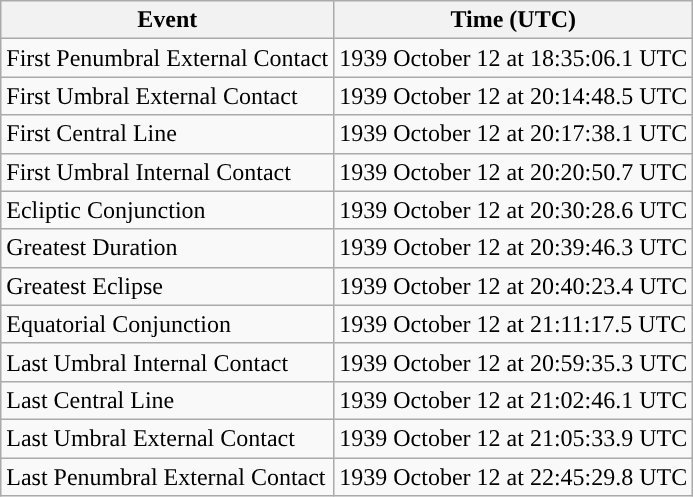<table class="wikitable">
<tr>
<th>Event</th>
<th>Time (UTC)</th>
</tr>
<tr>
<td>First Penumbral External Contact</td>
<td>1939 October 12 at 18:35:06.1 UTC</td>
</tr>
<tr>
<td>First Umbral External Contact</td>
<td>1939 October 12 at 20:14:48.5 UTC</td>
</tr>
<tr>
<td>First Central Line</td>
<td>1939 October 12 at 20:17:38.1 UTC</td>
</tr>
<tr>
<td>First Umbral Internal Contact</td>
<td>1939 October 12 at 20:20:50.7 UTC</td>
</tr>
<tr>
<td>Ecliptic Conjunction</td>
<td>1939 October 12 at 20:30:28.6 UTC</td>
</tr>
<tr>
<td>Greatest Duration</td>
<td>1939 October 12 at 20:39:46.3 UTC</td>
</tr>
<tr>
<td>Greatest Eclipse</td>
<td>1939 October 12 at 20:40:23.4 UTC</td>
</tr>
<tr>
<td>Equatorial Conjunction</td>
<td>1939 October 12 at 21:11:17.5 UTC</td>
</tr>
<tr>
<td>Last Umbral Internal Contact</td>
<td>1939 October 12 at 20:59:35.3 UTC</td>
</tr>
<tr>
<td>Last Central Line</td>
<td>1939 October 12 at 21:02:46.1 UTC</td>
</tr>
<tr>
<td>Last Umbral External Contact</td>
<td>1939 October 12 at 21:05:33.9 UTC</td>
</tr>
<tr>
<td>Last Penumbral External Contact</td>
<td>1939 October 12 at 22:45:29.8 UTC</td>
</tr>
</table>
